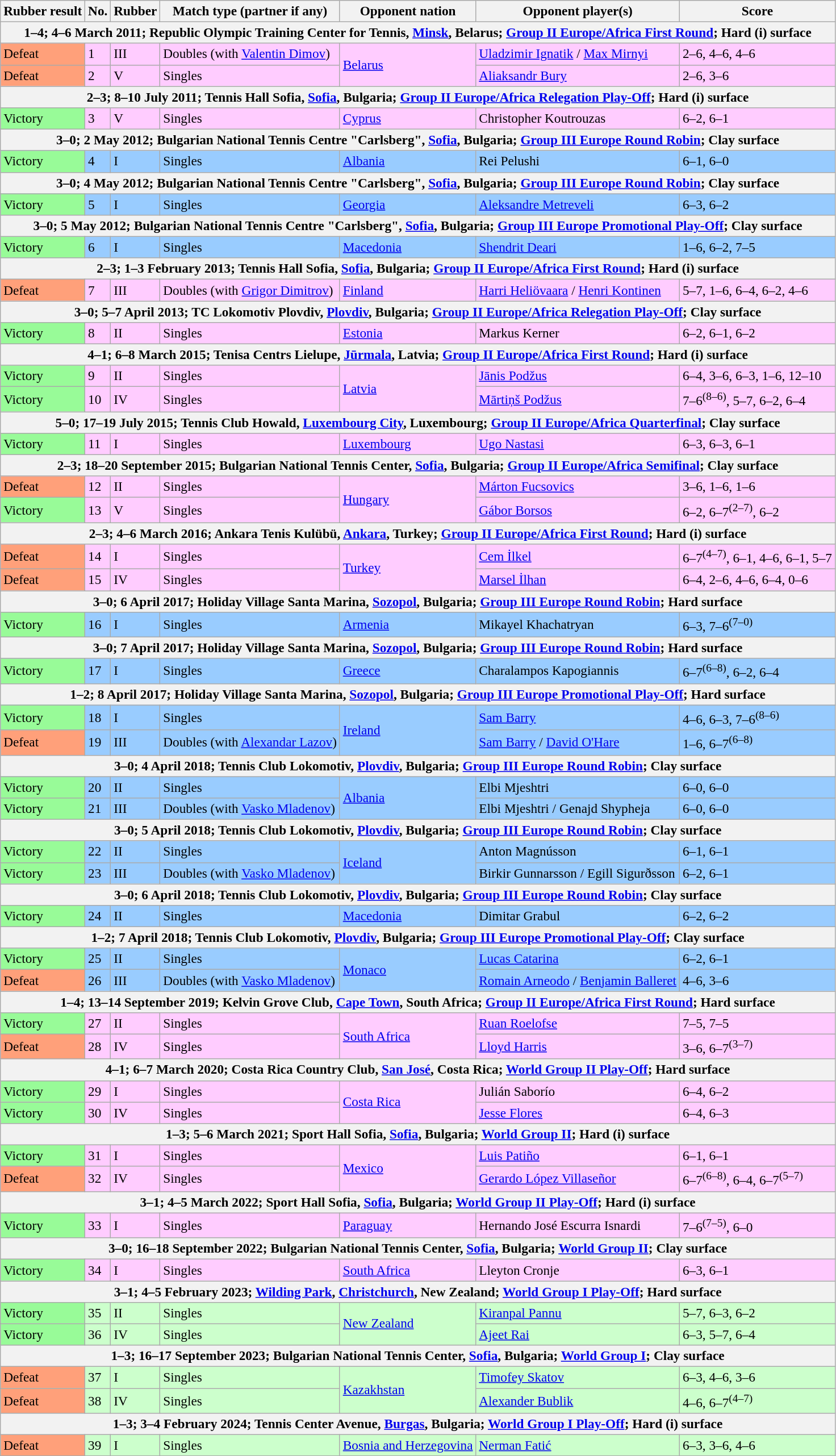<table class=wikitable style=font-size:97%>
<tr>
<th scope="col">Rubber result</th>
<th scope="col">No.</th>
<th scope="col">Rubber</th>
<th scope="col">Match type (partner if any)</th>
<th scope="col">Opponent nation</th>
<th scope="col">Opponent player(s)</th>
<th scope="col">Score</th>
</tr>
<tr>
<th colspan=7>1–4; 4–6 March 2011; Republic Olympic Training Center for Tennis, <a href='#'>Minsk</a>, Belarus; <a href='#'>Group II Europe/Africa First Round</a>; Hard (i) surface</th>
</tr>
<tr style="background:#fcf;">
<td bgcolor=FFA07A>Defeat</td>
<td>1</td>
<td>III</td>
<td>Doubles (with <a href='#'>Valentin Dimov</a>)</td>
<td rowspan=2> <a href='#'>Belarus</a></td>
<td><a href='#'>Uladzimir Ignatik</a> / <a href='#'>Max Mirnyi</a></td>
<td>2–6, 4–6, 4–6</td>
</tr>
<tr style="background:#fcf;">
<td bgcolor=FFA07A>Defeat</td>
<td>2</td>
<td>V</td>
<td>Singles</td>
<td><a href='#'>Aliaksandr Bury</a></td>
<td>2–6, 3–6</td>
</tr>
<tr>
<th colspan=7>2–3; 8–10 July 2011; Tennis Hall Sofia, <a href='#'>Sofia</a>, Bulgaria; <a href='#'>Group II Europe/Africa Relegation Play-Off</a>; Hard (i) surface</th>
</tr>
<tr style="background:#fcf;">
<td bgcolor=98FB98>Victory</td>
<td>3</td>
<td>V</td>
<td>Singles</td>
<td> <a href='#'>Cyprus</a></td>
<td>Christopher Koutrouzas</td>
<td>6–2, 6–1</td>
</tr>
<tr>
<th colspan=7>3–0; 2 May 2012; Bulgarian National Tennis Centre "Carlsberg", <a href='#'>Sofia</a>, Bulgaria; <a href='#'>Group III Europe Round Robin</a>; Clay surface</th>
</tr>
<tr style="background:#9cf;">
<td bgcolor=98FB98>Victory</td>
<td>4</td>
<td>I</td>
<td>Singles</td>
<td> <a href='#'>Albania</a></td>
<td>Rei Pelushi</td>
<td>6–1, 6–0</td>
</tr>
<tr>
<th colspan=7>3–0; 4 May 2012; Bulgarian National Tennis Centre "Carlsberg", <a href='#'>Sofia</a>, Bulgaria; <a href='#'>Group III Europe Round Robin</a>; Clay surface</th>
</tr>
<tr style="background:#9cf;">
<td bgcolor=98FB98>Victory</td>
<td>5</td>
<td>I</td>
<td>Singles</td>
<td> <a href='#'>Georgia</a></td>
<td><a href='#'>Aleksandre Metreveli</a></td>
<td>6–3, 6–2</td>
</tr>
<tr>
<th colspan=7>3–0; 5 May 2012; Bulgarian National Tennis Centre "Carlsberg", <a href='#'>Sofia</a>, Bulgaria; <a href='#'>Group III Europe Promotional Play-Off</a>; Clay surface</th>
</tr>
<tr style="background:#9cf;">
<td bgcolor=98FB98>Victory</td>
<td>6</td>
<td>I</td>
<td>Singles</td>
<td> <a href='#'>Macedonia</a></td>
<td><a href='#'>Shendrit Deari</a></td>
<td>1–6, 6–2, 7–5</td>
</tr>
<tr>
<th colspan=7>2–3; 1–3 February 2013; Tennis Hall Sofia, <a href='#'>Sofia</a>, Bulgaria; <a href='#'>Group II Europe/Africa First Round</a>; Hard (i) surface</th>
</tr>
<tr style="background:#fcf;">
<td bgcolor=FFA07A>Defeat</td>
<td>7</td>
<td>III</td>
<td>Doubles (with <a href='#'>Grigor Dimitrov</a>)</td>
<td> <a href='#'>Finland</a></td>
<td><a href='#'>Harri Heliövaara</a> / <a href='#'>Henri Kontinen</a></td>
<td>5–7, 1–6, 6–4, 6–2, 4–6</td>
</tr>
<tr>
<th colspan=7>3–0; 5–7 April 2013; TC Lokomotiv Plovdiv, <a href='#'>Plovdiv</a>, Bulgaria; <a href='#'>Group II Europe/Africa Relegation Play-Off</a>; Clay surface</th>
</tr>
<tr style="background:#fcf;">
<td bgcolor=98FB98>Victory</td>
<td>8</td>
<td>II</td>
<td>Singles</td>
<td> <a href='#'>Estonia</a></td>
<td>Markus Kerner</td>
<td>6–2, 6–1, 6–2</td>
</tr>
<tr>
<th colspan=7>4–1; 6–8 March 2015; Tenisa Centrs Lielupe, <a href='#'>Jūrmala</a>, Latvia; <a href='#'>Group II Europe/Africa First Round</a>; Hard (i) surface</th>
</tr>
<tr style="background:#fcf;">
<td bgcolor=98FB98>Victory</td>
<td>9</td>
<td>II</td>
<td>Singles</td>
<td rowspan=2> <a href='#'>Latvia</a></td>
<td><a href='#'>Jānis Podžus</a></td>
<td>6–4, 3–6, 6–3, 1–6, 12–10</td>
</tr>
<tr style="background:#fcf;">
<td bgcolor=98FB98>Victory</td>
<td>10</td>
<td>IV</td>
<td>Singles</td>
<td><a href='#'>Mārtiņš Podžus</a></td>
<td>7–6<sup>(8–6)</sup>, 5–7, 6–2, 6–4</td>
</tr>
<tr>
<th colspan=7>5–0; 17–19 July 2015; Tennis Club Howald, <a href='#'>Luxembourg City</a>, Luxembourg; <a href='#'>Group II Europe/Africa Quarterfinal</a>; Clay surface</th>
</tr>
<tr style="background:#fcf;">
<td bgcolor=98FB98>Victory</td>
<td>11</td>
<td>I</td>
<td>Singles</td>
<td> <a href='#'>Luxembourg</a></td>
<td><a href='#'>Ugo Nastasi</a></td>
<td>6–3, 6–3, 6–1</td>
</tr>
<tr>
<th colspan=7>2–3; 18–20 September 2015; Bulgarian National Tennis Center, <a href='#'>Sofia</a>, Bulgaria; <a href='#'>Group II Europe/Africa Semifinal</a>; Clay surface</th>
</tr>
<tr style="background:#fcf;">
<td bgcolor=FFA07A>Defeat</td>
<td>12</td>
<td>II</td>
<td>Singles</td>
<td rowspan=2> <a href='#'>Hungary</a></td>
<td><a href='#'>Márton Fucsovics</a></td>
<td>3–6, 1–6, 1–6</td>
</tr>
<tr style="background:#fcf;">
<td bgcolor=98FB98>Victory</td>
<td>13</td>
<td>V</td>
<td>Singles</td>
<td><a href='#'>Gábor Borsos</a></td>
<td>6–2, 6–7<sup>(2–7)</sup>, 6–2</td>
</tr>
<tr>
<th colspan=7>2–3; 4–6 March 2016; Ankara Tenis Kulübü, <a href='#'>Ankara</a>, Turkey; <a href='#'>Group II Europe/Africa First Round</a>; Hard (i) surface</th>
</tr>
<tr style="background:#fcf;">
<td bgcolor=FFA07A>Defeat</td>
<td>14</td>
<td>I</td>
<td>Singles</td>
<td rowspan=2> <a href='#'>Turkey</a></td>
<td><a href='#'>Cem İlkel</a></td>
<td>6–7<sup>(4–7)</sup>, 6–1, 4–6, 6–1, 5–7</td>
</tr>
<tr style="background:#fcf;">
<td bgcolor=FFA07A>Defeat</td>
<td>15</td>
<td>IV</td>
<td>Singles</td>
<td><a href='#'>Marsel İlhan</a></td>
<td>6–4, 2–6, 4–6, 6–4, 0–6</td>
</tr>
<tr>
<th colspan=7>3–0; 6 April 2017; Holiday Village Santa Marina, <a href='#'>Sozopol</a>, Bulgaria; <a href='#'>Group III Europe Round Robin</a>; Hard surface</th>
</tr>
<tr style="background:#9cf;">
<td bgcolor=98FB98>Victory</td>
<td>16</td>
<td>I</td>
<td>Singles</td>
<td> <a href='#'>Armenia</a></td>
<td>Mikayel Khachatryan</td>
<td>6–3, 7–6<sup>(7–0)</sup></td>
</tr>
<tr>
<th colspan=7>3–0; 7 April 2017; Holiday Village Santa Marina, <a href='#'>Sozopol</a>, Bulgaria; <a href='#'>Group III Europe Round Robin</a>; Hard surface</th>
</tr>
<tr style="background:#9cf;">
<td bgcolor=98FB98>Victory</td>
<td>17</td>
<td>I</td>
<td>Singles</td>
<td> <a href='#'>Greece</a></td>
<td>Charalampos Kapogiannis</td>
<td>6–7<sup>(6–8)</sup>, 6–2, 6–4</td>
</tr>
<tr>
<th colspan=7>1–2; 8 April 2017; Holiday Village Santa Marina, <a href='#'>Sozopol</a>, Bulgaria; <a href='#'>Group III Europe Promotional Play-Off</a>; Hard surface</th>
</tr>
<tr style="background:#9cf;">
<td bgcolor=98FB98>Victory</td>
<td>18</td>
<td>I</td>
<td>Singles</td>
<td rowspan=2> <a href='#'>Ireland</a></td>
<td><a href='#'>Sam Barry</a></td>
<td>4–6, 6–3, 7–6<sup>(8–6)</sup></td>
</tr>
<tr style="background:#9cf;">
<td bgcolor=FFA07A>Defeat</td>
<td>19</td>
<td>III</td>
<td>Doubles (with <a href='#'>Alexandar Lazov</a>)</td>
<td><a href='#'>Sam Barry</a> / <a href='#'>David O'Hare</a></td>
<td>1–6, 6–7<sup>(6–8)</sup></td>
</tr>
<tr>
<th colspan=7>3–0; 4 April 2018; Tennis Club Lokomotiv, <a href='#'>Plovdiv</a>, Bulgaria; <a href='#'>Group III Europe Round Robin</a>; Clay surface</th>
</tr>
<tr style="background:#9cf;">
<td bgcolor=98FB98>Victory</td>
<td>20</td>
<td>II</td>
<td>Singles</td>
<td rowspan=2> <a href='#'>Albania</a></td>
<td>Elbi Mjeshtri</td>
<td>6–0, 6–0</td>
</tr>
<tr style="background:#9cf;">
<td bgcolor=98FB98>Victory</td>
<td>21</td>
<td>III</td>
<td>Doubles (with <a href='#'>Vasko Mladenov</a>)</td>
<td>Elbi Mjeshtri / Genajd Shypheja</td>
<td>6–0, 6–0</td>
</tr>
<tr>
<th colspan=7>3–0; 5 April 2018; Tennis Club Lokomotiv, <a href='#'>Plovdiv</a>, Bulgaria; <a href='#'>Group III Europe Round Robin</a>; Clay surface</th>
</tr>
<tr style="background:#9cf;">
<td bgcolor=98FB98>Victory</td>
<td>22</td>
<td>II</td>
<td>Singles</td>
<td rowspan=2> <a href='#'>Iceland</a></td>
<td>Anton Magnússon</td>
<td>6–1, 6–1</td>
</tr>
<tr style="background:#9cf;">
<td bgcolor=98FB98>Victory</td>
<td>23</td>
<td>III</td>
<td>Doubles (with <a href='#'>Vasko Mladenov</a>)</td>
<td>Birkir Gunnarsson / Egill Sigurðsson</td>
<td>6–2, 6–1</td>
</tr>
<tr>
<th colspan=7>3–0; 6 April 2018; Tennis Club Lokomotiv, <a href='#'>Plovdiv</a>, Bulgaria; <a href='#'>Group III Europe Round Robin</a>; Clay surface</th>
</tr>
<tr style="background:#9cf;">
<td bgcolor=98FB98>Victory</td>
<td>24</td>
<td>II</td>
<td>Singles</td>
<td> <a href='#'>Macedonia</a></td>
<td>Dimitar Grabul</td>
<td>6–2, 6–2</td>
</tr>
<tr>
<th colspan=7>1–2; 7 April 2018; Tennis Club Lokomotiv, <a href='#'>Plovdiv</a>, Bulgaria; <a href='#'>Group III Europe Promotional Play-Off</a>; Clay surface</th>
</tr>
<tr style="background:#9cf;">
<td bgcolor=98FB98>Victory</td>
<td>25</td>
<td>II</td>
<td>Singles</td>
<td rowspan=2> <a href='#'>Monaco</a></td>
<td><a href='#'>Lucas Catarina</a></td>
<td>6–2, 6–1</td>
</tr>
<tr style="background:#9cf;">
<td bgcolor=FFA07A>Defeat</td>
<td>26</td>
<td>III</td>
<td>Doubles (with <a href='#'>Vasko Mladenov</a>)</td>
<td><a href='#'>Romain Arneodo</a> / <a href='#'>Benjamin Balleret</a></td>
<td>4–6, 3–6</td>
</tr>
<tr>
<th colspan=7>1–4; 13–14 September 2019; Kelvin Grove Club, <a href='#'>Cape Town</a>, South Africa; <a href='#'>Group II Europe/Africa First Round</a>; Hard surface</th>
</tr>
<tr style="background:#fcf;">
<td bgcolor=98FB98>Victory</td>
<td>27</td>
<td>II</td>
<td>Singles</td>
<td rowspan=2> <a href='#'>South Africa</a></td>
<td><a href='#'>Ruan Roelofse</a></td>
<td>7–5, 7–5</td>
</tr>
<tr style="background:#fcf;">
<td bgcolor=FFA07A>Defeat</td>
<td>28</td>
<td>IV</td>
<td>Singles</td>
<td><a href='#'>Lloyd Harris</a></td>
<td>3–6, 6–7<sup>(3–7)</sup></td>
</tr>
<tr>
<th colspan=7>4–1; 6–7 March 2020; Costa Rica Country Club, <a href='#'>San José</a>, Costa Rica; <a href='#'>World Group II Play-Off</a>; Hard surface</th>
</tr>
<tr style="background:#fcf;">
<td bgcolor=98FB98>Victory</td>
<td>29</td>
<td>I</td>
<td>Singles</td>
<td rowspan=2> <a href='#'>Costa Rica</a></td>
<td>Julián Saborío</td>
<td>6–4, 6–2</td>
</tr>
<tr style="background:#fcf;">
<td bgcolor=98FB98>Victory</td>
<td>30</td>
<td>IV</td>
<td>Singles</td>
<td><a href='#'>Jesse Flores</a></td>
<td>6–4, 6–3</td>
</tr>
<tr>
<th colspan=7>1–3; 5–6 March 2021; Sport Hall Sofia, <a href='#'>Sofia</a>, Bulgaria; <a href='#'>World Group II</a>; Hard (i) surface</th>
</tr>
<tr style="background:#fcf;">
<td bgcolor=98FB98>Victory</td>
<td>31</td>
<td>I</td>
<td>Singles</td>
<td rowspan=2> <a href='#'>Mexico</a></td>
<td><a href='#'>Luis Patiño</a></td>
<td>6–1, 6–1</td>
</tr>
<tr style="background:#fcf;">
<td bgcolor=FFA07A>Defeat</td>
<td>32</td>
<td>IV</td>
<td>Singles</td>
<td><a href='#'>Gerardo López Villaseñor</a></td>
<td>6–7<sup>(6–8)</sup>, 6–4, 6–7<sup>(5–7)</sup></td>
</tr>
<tr>
<th colspan=7>3–1; 4–5 March 2022; Sport Hall Sofia, <a href='#'>Sofia</a>, Bulgaria; <a href='#'>World Group II Play-Off</a>; Hard (i) surface</th>
</tr>
<tr style="background:#fcf;">
<td bgcolor=98FB98>Victory</td>
<td>33</td>
<td>I</td>
<td>Singles</td>
<td> <a href='#'>Paraguay</a></td>
<td>Hernando José Escurra Isnardi</td>
<td>7–6<sup>(7–5)</sup>, 6–0</td>
</tr>
<tr>
<th colspan=7>3–0; 16–18 September 2022; Bulgarian National Tennis Center, <a href='#'>Sofia</a>, Bulgaria; <a href='#'>World Group II</a>; Clay surface</th>
</tr>
<tr style="background:#fcf;">
<td bgcolor=98FB98>Victory</td>
<td>34</td>
<td>I</td>
<td>Singles</td>
<td> <a href='#'>South Africa</a></td>
<td>Lleyton Cronje</td>
<td>6–3, 6–1</td>
</tr>
<tr>
<th colspan=7>3–1; 4–5 February 2023; <a href='#'>Wilding Park</a>, <a href='#'>Christchurch</a>, New Zealand; <a href='#'>World Group I Play-Off</a>; Hard surface</th>
</tr>
<tr style="background:#cfc;">
<td bgcolor=98FB98>Victory</td>
<td>35</td>
<td>II</td>
<td>Singles</td>
<td rowspan=2> <a href='#'>New Zealand</a></td>
<td><a href='#'>Kiranpal Pannu</a></td>
<td>5–7, 6–3, 6–2</td>
</tr>
<tr style="background:#cfc;">
<td bgcolor=98FB98>Victory</td>
<td>36</td>
<td>IV</td>
<td>Singles</td>
<td><a href='#'>Ajeet Rai</a></td>
<td>6–3, 5–7, 6–4</td>
</tr>
<tr>
<th colspan=7>1–3; 16–17 September 2023; Bulgarian National Tennis Center, <a href='#'>Sofia</a>, Bulgaria; <a href='#'>World Group I</a>; Clay surface</th>
</tr>
<tr style="background:#cfc;">
<td bgcolor=FFA07A>Defeat</td>
<td>37</td>
<td>I</td>
<td>Singles</td>
<td rowspan=2> <a href='#'>Kazakhstan</a></td>
<td><a href='#'>Timofey Skatov</a></td>
<td>6–3, 4–6, 3–6</td>
</tr>
<tr style="background:#cfc;">
<td bgcolor=FFA07A>Defeat</td>
<td>38</td>
<td>IV</td>
<td>Singles</td>
<td><a href='#'>Alexander Bublik</a></td>
<td>4–6, 6–7<sup>(4–7)</sup></td>
</tr>
<tr>
<th colspan=7>1–3; 3–4 February 2024; Tennis Center Avenue, <a href='#'>Burgas</a>, Bulgaria; <a href='#'>World Group I Play-Off</a>; Hard (i) surface</th>
</tr>
<tr style="background:#cfc;">
<td bgcolor=FFA07A>Defeat</td>
<td>39</td>
<td>I</td>
<td>Singles</td>
<td> <a href='#'>Bosnia and Herzegovina</a></td>
<td><a href='#'>Nerman Fatić</a></td>
<td>6–3, 3–6, 4–6</td>
</tr>
</table>
